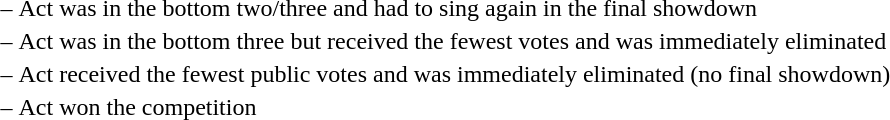<table>
<tr>
<td> –</td>
<td>Act was in the bottom two/three and had to sing again in the final showdown</td>
</tr>
<tr>
<td> –</td>
<td>Act was in the bottom three but received the fewest votes and was immediately eliminated</td>
</tr>
<tr>
<td> –</td>
<td>Act received the fewest public votes and was immediately eliminated (no final showdown)</td>
</tr>
<tr>
<td> –</td>
<td>Act won the competition</td>
</tr>
</table>
